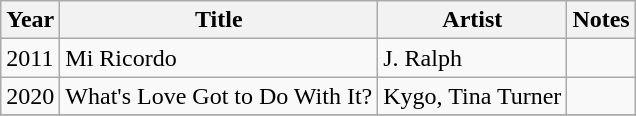<table class="wikitable sortable">
<tr>
<th>Year</th>
<th>Title</th>
<th>Artist</th>
<th class="unsortable">Notes</th>
</tr>
<tr>
<td>2011</td>
<td>Mi Ricordo</td>
<td>J. Ralph</td>
<td></td>
</tr>
<tr>
<td>2020</td>
<td>What's Love Got to Do With It?</td>
<td>Kygo, Tina Turner</td>
<td></td>
</tr>
<tr>
</tr>
</table>
